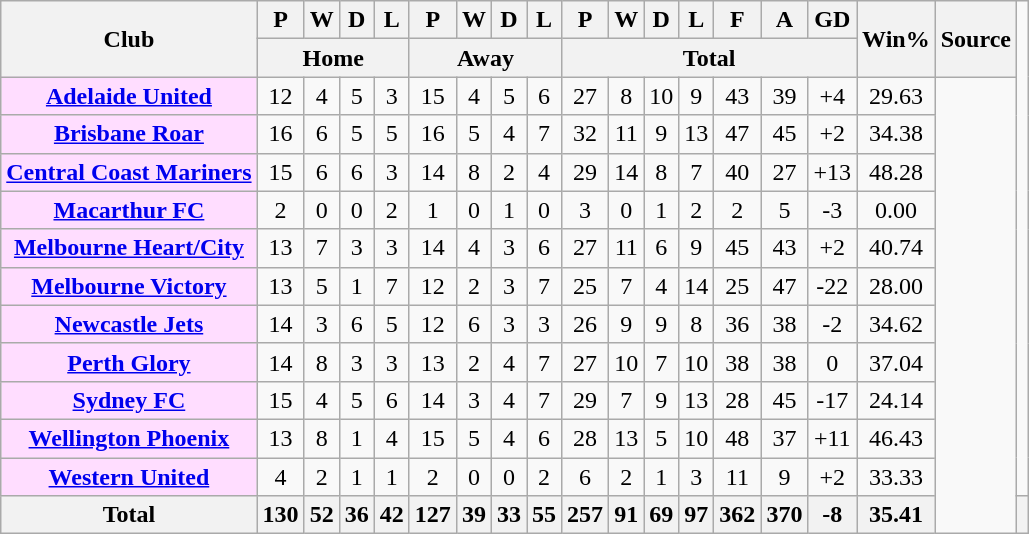<table class="wikitable plainrowheaders sortable" style="text-align:center">
<tr>
<th rowspan="2" scope="col">Club</th>
<th scope="col">P</th>
<th scope="col">W</th>
<th scope="col">D</th>
<th scope="col">L</th>
<th scope="col">P</th>
<th scope="col">W</th>
<th scope="col">D</th>
<th scope="col">L</th>
<th scope="col">P</th>
<th scope="col">W</th>
<th scope="col">D</th>
<th scope="col">L</th>
<th scope="col">F</th>
<th scope="col">A</th>
<th scope="col">GD</th>
<th rowspan="2" scope="col">Win%</th>
<th rowspan="2" class=unsortable>Source</th>
</tr>
<tr class="unsortable">
<th colspan="4">Home</th>
<th colspan="4">Away</th>
<th colspan="7">Total</th>
</tr>
<tr>
<th scope="row" style="background:#FFDDFF"><a href='#'>Adelaide United</a> </th>
<td>12</td>
<td>4</td>
<td>5</td>
<td>3</td>
<td>15</td>
<td>4</td>
<td>5</td>
<td>6</td>
<td>27</td>
<td>8</td>
<td>10</td>
<td>9</td>
<td>43</td>
<td>39</td>
<td>+4</td>
<td>29.63</td>
<td rowspan="12"></td>
</tr>
<tr>
<th scope="row" style="background:#FFDDFF"><a href='#'>Brisbane Roar</a> </th>
<td>16</td>
<td>6</td>
<td>5</td>
<td>5</td>
<td>16</td>
<td>5</td>
<td>4</td>
<td>7</td>
<td>32</td>
<td>11</td>
<td>9</td>
<td>13</td>
<td>47</td>
<td>45</td>
<td>+2</td>
<td>34.38</td>
</tr>
<tr>
<th scope="row" style="background:#FFDDFF"><a href='#'>Central Coast Mariners</a> </th>
<td>15</td>
<td>6</td>
<td>6</td>
<td>3</td>
<td>14</td>
<td>8</td>
<td>2</td>
<td>4</td>
<td>29</td>
<td>14</td>
<td>8</td>
<td>7</td>
<td>40</td>
<td>27</td>
<td>+13</td>
<td>48.28</td>
</tr>
<tr>
<th scope="row" style="background:#FFDDFF"><a href='#'>Macarthur FC</a> </th>
<td>2</td>
<td>0</td>
<td>0</td>
<td>2</td>
<td>1</td>
<td>0</td>
<td>1</td>
<td>0</td>
<td>3</td>
<td>0</td>
<td>1</td>
<td>2</td>
<td>2</td>
<td>5</td>
<td>-3</td>
<td>0.00</td>
</tr>
<tr>
<th scope="row" style="background:#FFDDFF"><a href='#'>Melbourne Heart/City</a> </th>
<td>13</td>
<td>7</td>
<td>3</td>
<td>3</td>
<td>14</td>
<td>4</td>
<td>3</td>
<td>6</td>
<td>27</td>
<td>11</td>
<td>6</td>
<td>9</td>
<td>45</td>
<td>43</td>
<td>+2</td>
<td>40.74</td>
</tr>
<tr>
<th scope="row" style="background:#FFDDFF"><a href='#'>Melbourne Victory</a> </th>
<td>13</td>
<td>5</td>
<td>1</td>
<td>7</td>
<td>12</td>
<td>2</td>
<td>3</td>
<td>7</td>
<td>25</td>
<td>7</td>
<td>4</td>
<td>14</td>
<td>25</td>
<td>47</td>
<td>-22</td>
<td>28.00</td>
</tr>
<tr>
<th scope="row" style="background:#FFDDFF"><a href='#'>Newcastle Jets</a> </th>
<td>14</td>
<td>3</td>
<td>6</td>
<td>5</td>
<td>12</td>
<td>6</td>
<td>3</td>
<td>3</td>
<td>26</td>
<td>9</td>
<td>9</td>
<td>8</td>
<td>36</td>
<td>38</td>
<td>-2</td>
<td>34.62</td>
</tr>
<tr>
<th scope="row" style="background:#FFDDFF"><a href='#'>Perth Glory</a> </th>
<td>14</td>
<td>8</td>
<td>3</td>
<td>3</td>
<td>13</td>
<td>2</td>
<td>4</td>
<td>7</td>
<td>27</td>
<td>10</td>
<td>7</td>
<td>10</td>
<td>38</td>
<td>38</td>
<td>0</td>
<td>37.04</td>
</tr>
<tr>
<th scope="row" style="background:#FFDDFF"><a href='#'>Sydney FC</a> </th>
<td>15</td>
<td>4</td>
<td>5</td>
<td>6</td>
<td>14</td>
<td>3</td>
<td>4</td>
<td>7</td>
<td>29</td>
<td>7</td>
<td>9</td>
<td>13</td>
<td>28</td>
<td>45</td>
<td>-17</td>
<td>24.14</td>
</tr>
<tr>
<th scope="row" style="background:#FFDDFF"><a href='#'>Wellington Phoenix</a> </th>
<td>13</td>
<td>8</td>
<td>1</td>
<td>4</td>
<td>15</td>
<td>5</td>
<td>4</td>
<td>6</td>
<td>28</td>
<td>13</td>
<td>5</td>
<td>10</td>
<td>48</td>
<td>37</td>
<td>+11</td>
<td>46.43</td>
</tr>
<tr>
<th scope="row" style="background:#FFDDFF"><a href='#'>Western United</a> </th>
<td>4</td>
<td>2</td>
<td>1</td>
<td>1</td>
<td>2</td>
<td>0</td>
<td>0</td>
<td>2</td>
<td>6</td>
<td>2</td>
<td>1</td>
<td>3</td>
<td>11</td>
<td>9</td>
<td>+2</td>
<td>33.33</td>
</tr>
<tr class="sortbottom">
<th>Total</th>
<th>130</th>
<th>52</th>
<th>36</th>
<th>42</th>
<th>127</th>
<th>39</th>
<th>33</th>
<th>55</th>
<th>257</th>
<th>91</th>
<th>69</th>
<th>97</th>
<th>362</th>
<th>370</th>
<th>-8</th>
<th>35.41</th>
<th></th>
</tr>
</table>
